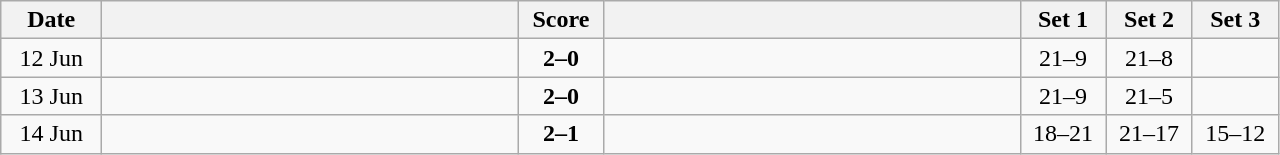<table class="wikitable" style="text-align: center;">
<tr>
<th width="60">Date</th>
<th align="right" width="270"></th>
<th width="50">Score</th>
<th align="left" width="270"></th>
<th width="50">Set 1</th>
<th width="50">Set 2</th>
<th width="50">Set 3</th>
</tr>
<tr>
<td>12 Jun</td>
<td align=left><strong></strong></td>
<td align=center><strong>2–0</strong></td>
<td align=left></td>
<td>21–9</td>
<td>21–8</td>
<td></td>
</tr>
<tr>
<td>13 Jun</td>
<td align=left><strong></strong></td>
<td align=center><strong>2–0</strong></td>
<td align=left></td>
<td>21–9</td>
<td>21–5</td>
<td></td>
</tr>
<tr>
<td>14 Jun</td>
<td align=left><strong></strong></td>
<td align=center><strong>2–1</strong></td>
<td align=left></td>
<td>18–21</td>
<td>21–17</td>
<td>15–12</td>
</tr>
</table>
